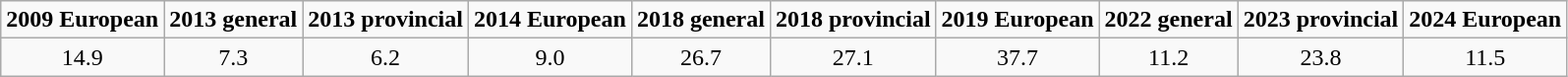<table class="wikitable" style="text-align:center">
<tr>
<td><strong>2009 European</strong></td>
<td><strong>2013 general</strong></td>
<td><strong>2013 provincial</strong></td>
<td><strong>2014 European</strong></td>
<td><strong>2018 general</strong></td>
<td><strong>2018 provincial</strong></td>
<td><strong>2019 European</strong></td>
<td><strong>2022 general</strong></td>
<td><strong>2023 provincial</strong></td>
<td><strong>2024 European</strong></td>
</tr>
<tr>
<td>14.9</td>
<td>7.3</td>
<td>6.2</td>
<td>9.0</td>
<td>26.7</td>
<td>27.1</td>
<td>37.7</td>
<td>11.2</td>
<td>23.8</td>
<td>11.5</td>
</tr>
</table>
